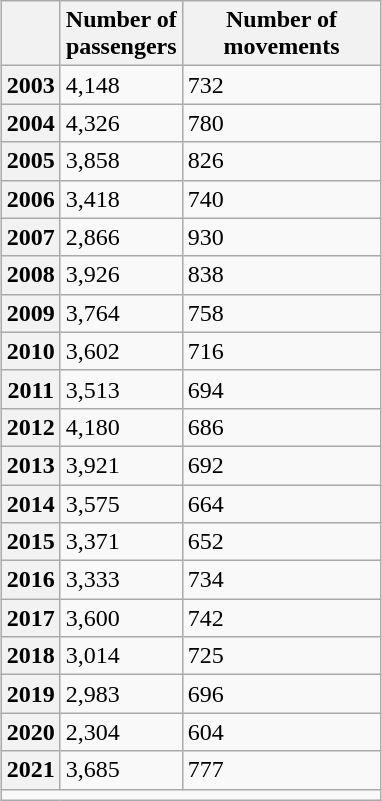<table class="wikitable" style="margin:1em auto;">
<tr>
<th></th>
<th>Number of<br>passengers</th>
<th style="width:125px">Number of<br>movements</th>
</tr>
<tr>
<th>2003</th>
<td>4,148</td>
<td>732</td>
</tr>
<tr>
<th>2004</th>
<td>4,326</td>
<td>780</td>
</tr>
<tr>
<th>2005</th>
<td>3,858</td>
<td>826</td>
</tr>
<tr>
<th>2006</th>
<td>3,418</td>
<td>740</td>
</tr>
<tr>
<th>2007</th>
<td>2,866</td>
<td>930</td>
</tr>
<tr>
<th>2008</th>
<td>3,926</td>
<td>838</td>
</tr>
<tr>
<th>2009</th>
<td>3,764</td>
<td>758</td>
</tr>
<tr>
<th>2010</th>
<td>3,602</td>
<td>716</td>
</tr>
<tr>
<th>2011</th>
<td>3,513</td>
<td>694</td>
</tr>
<tr>
<th>2012</th>
<td>4,180</td>
<td>686</td>
</tr>
<tr>
<th>2013</th>
<td>3,921</td>
<td>692</td>
</tr>
<tr>
<th>2014</th>
<td>3,575</td>
<td>664</td>
</tr>
<tr>
<th>2015</th>
<td>3,371</td>
<td>652</td>
</tr>
<tr>
<th>2016</th>
<td>3,333</td>
<td>734</td>
</tr>
<tr>
<th>2017</th>
<td>3,600</td>
<td>742</td>
</tr>
<tr>
<th>2018</th>
<td>3,014</td>
<td>725</td>
</tr>
<tr>
<th>2019</th>
<td>2,983</td>
<td>696</td>
</tr>
<tr>
<th>2020</th>
<td>2,304</td>
<td>604</td>
</tr>
<tr>
<th>2021</th>
<td>3,685</td>
<td>777</td>
</tr>
<tr>
<td colspan="5" style="text-align:right;"></td>
</tr>
</table>
